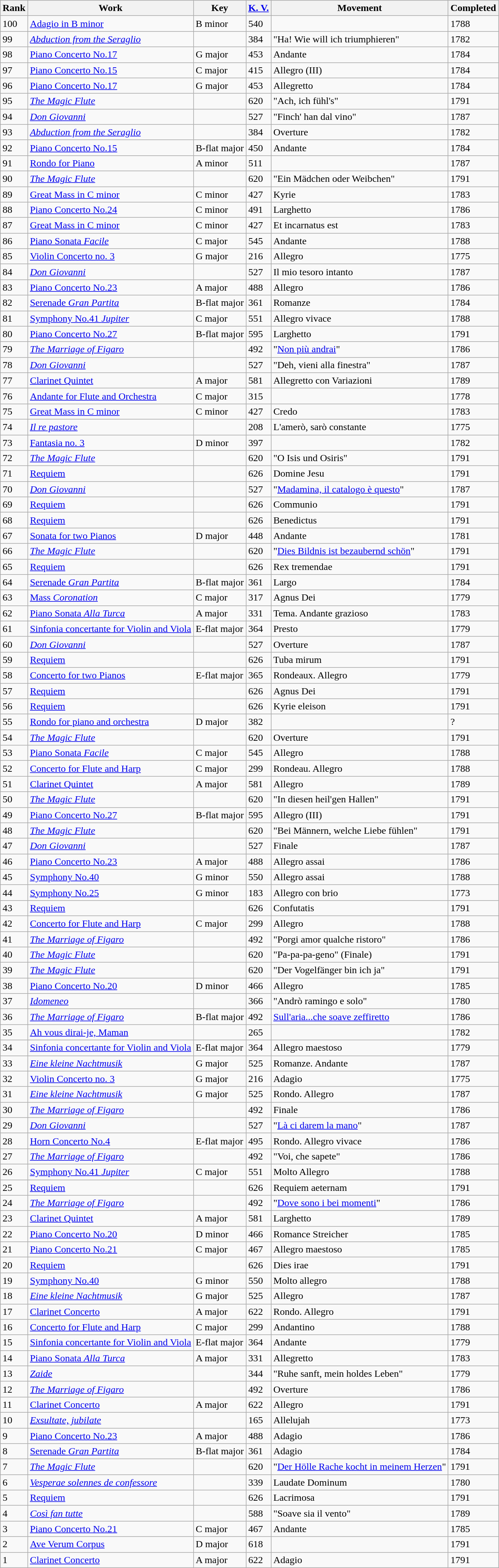<table class="wikitable sortable">
<tr>
<th>Rank</th>
<th>Work</th>
<th>Key</th>
<th><a href='#'>K. V.</a></th>
<th class="non-sortable">Movement</th>
<th>Completed</th>
</tr>
<tr>
<td>100</td>
<td><a href='#'>Adagio in B minor</a></td>
<td>B minor</td>
<td>540</td>
<td></td>
<td>1788</td>
</tr>
<tr>
<td>99</td>
<td><em><a href='#'>Abduction from the Seraglio</a></em></td>
<td></td>
<td>384</td>
<td>"Ha! Wie will ich triumphieren"</td>
<td>1782</td>
</tr>
<tr>
<td>98</td>
<td><a href='#'>Piano Concerto No.17</a></td>
<td>G major</td>
<td>453</td>
<td>Andante</td>
<td>1784</td>
</tr>
<tr>
<td>97</td>
<td><a href='#'>Piano Concerto No.15</a></td>
<td>C major</td>
<td>415</td>
<td>Allegro (III)</td>
<td>1784</td>
</tr>
<tr>
<td>96</td>
<td><a href='#'>Piano Concerto No.17</a></td>
<td>G major</td>
<td>453</td>
<td>Allegretto</td>
<td>1784</td>
</tr>
<tr>
<td>95</td>
<td><em><a href='#'>The Magic Flute</a></em></td>
<td></td>
<td>620</td>
<td>"Ach, ich fühl's"</td>
<td>1791</td>
</tr>
<tr>
<td>94</td>
<td><em><a href='#'>Don Giovanni</a></em></td>
<td></td>
<td>527</td>
<td>"Finch' han dal vino"</td>
<td>1787</td>
</tr>
<tr>
<td>93</td>
<td><em><a href='#'>Abduction from the Seraglio</a></em></td>
<td></td>
<td>384</td>
<td>Overture</td>
<td>1782</td>
</tr>
<tr>
<td>92</td>
<td><a href='#'>Piano Concerto No.15</a></td>
<td>B-flat major</td>
<td>450</td>
<td>Andante</td>
<td>1784</td>
</tr>
<tr>
<td>91</td>
<td><a href='#'>Rondo for Piano</a></td>
<td>A minor</td>
<td>511</td>
<td></td>
<td>1787</td>
</tr>
<tr>
<td>90</td>
<td><em><a href='#'>The Magic Flute</a></em></td>
<td></td>
<td>620</td>
<td>"Ein Mädchen oder Weibchen"</td>
<td>1791</td>
</tr>
<tr>
<td>89</td>
<td><a href='#'>Great Mass in C minor</a></td>
<td>C minor</td>
<td>427</td>
<td>Kyrie</td>
<td>1783</td>
</tr>
<tr>
<td>88</td>
<td><a href='#'>Piano Concerto No.24</a></td>
<td>C minor</td>
<td>491</td>
<td>Larghetto</td>
<td>1786</td>
</tr>
<tr>
<td>87</td>
<td><a href='#'>Great Mass in C minor</a></td>
<td>C minor</td>
<td>427</td>
<td>Et incarnatus est</td>
<td>1783</td>
</tr>
<tr>
<td>86</td>
<td><a href='#'>Piano Sonata <em>Facile</em></a></td>
<td>C major</td>
<td>545</td>
<td>Andante</td>
<td>1788</td>
</tr>
<tr>
<td>85</td>
<td><a href='#'>Violin Concerto no. 3</a></td>
<td>G major</td>
<td>216</td>
<td>Allegro</td>
<td>1775</td>
</tr>
<tr>
<td>84</td>
<td><em><a href='#'>Don Giovanni</a></em></td>
<td></td>
<td>527</td>
<td>Il mio tesoro intanto</td>
<td>1787</td>
</tr>
<tr>
<td>83</td>
<td><a href='#'>Piano Concerto No.23</a></td>
<td>A major</td>
<td>488</td>
<td>Allegro</td>
<td>1786</td>
</tr>
<tr>
<td>82</td>
<td><a href='#'>Serenade <em>Gran Partita</em></a></td>
<td>B-flat major</td>
<td>361</td>
<td>Romanze</td>
<td>1784</td>
</tr>
<tr>
<td>81</td>
<td><a href='#'>Symphony No.41 <em>Jupiter</em></a></td>
<td>C major</td>
<td>551</td>
<td>Allegro vivace</td>
<td>1788</td>
</tr>
<tr>
<td>80</td>
<td><a href='#'>Piano Concerto No.27</a></td>
<td>B-flat major</td>
<td>595</td>
<td>Larghetto</td>
<td>1791</td>
</tr>
<tr>
<td>79</td>
<td><em><a href='#'>The Marriage of Figaro</a></em></td>
<td></td>
<td>492</td>
<td>"<a href='#'>Non più andrai</a>"</td>
<td>1786</td>
</tr>
<tr>
<td>78</td>
<td><em><a href='#'>Don Giovanni</a></em></td>
<td></td>
<td>527</td>
<td>"Deh, vieni alla finestra"</td>
<td>1787</td>
</tr>
<tr>
<td>77</td>
<td><a href='#'>Clarinet Quintet</a></td>
<td>A major</td>
<td>581</td>
<td>Allegretto con Variazioni</td>
<td>1789</td>
</tr>
<tr>
<td>76</td>
<td><a href='#'>Andante for Flute and Orchestra</a></td>
<td>C major</td>
<td>315</td>
<td></td>
<td>1778</td>
</tr>
<tr>
<td>75</td>
<td><a href='#'>Great Mass in C minor</a></td>
<td>C minor</td>
<td>427</td>
<td>Credo</td>
<td>1783</td>
</tr>
<tr>
<td>74</td>
<td><em><a href='#'>Il re pastore</a></em></td>
<td></td>
<td>208</td>
<td>L'amerò, sarò constante</td>
<td>1775</td>
</tr>
<tr>
<td>73</td>
<td><a href='#'>Fantasia no. 3</a></td>
<td>D minor</td>
<td>397</td>
<td></td>
<td>1782</td>
</tr>
<tr>
<td>72</td>
<td><em><a href='#'>The Magic Flute</a></em></td>
<td></td>
<td>620</td>
<td>"O Isis und Osiris"</td>
<td>1791</td>
</tr>
<tr>
<td>71</td>
<td><a href='#'>Requiem</a></td>
<td></td>
<td>626</td>
<td>Domine Jesu</td>
<td>1791</td>
</tr>
<tr>
<td>70</td>
<td><em><a href='#'>Don Giovanni</a></em></td>
<td></td>
<td>527</td>
<td>"<a href='#'>Madamina, il catalogo è questo</a>"</td>
<td>1787</td>
</tr>
<tr>
<td>69</td>
<td><a href='#'>Requiem</a></td>
<td></td>
<td>626</td>
<td>Communio</td>
<td>1791</td>
</tr>
<tr>
<td>68</td>
<td><a href='#'>Requiem</a></td>
<td></td>
<td>626</td>
<td>Benedictus</td>
<td>1791</td>
</tr>
<tr>
<td>67</td>
<td><a href='#'>Sonata for two Pianos</a></td>
<td>D major</td>
<td>448</td>
<td>Andante</td>
<td>1781</td>
</tr>
<tr>
<td>66</td>
<td><em><a href='#'>The Magic Flute</a></em></td>
<td></td>
<td>620</td>
<td>"<a href='#'>Dies Bildnis ist bezaubernd schön</a>"</td>
<td>1791</td>
</tr>
<tr>
<td>65</td>
<td><a href='#'>Requiem</a></td>
<td></td>
<td>626</td>
<td>Rex tremendae</td>
<td>1791</td>
</tr>
<tr>
<td>64</td>
<td><a href='#'>Serenade <em>Gran Partita</em></a></td>
<td>B-flat major</td>
<td>361</td>
<td>Largo</td>
<td>1784</td>
</tr>
<tr>
<td>63</td>
<td><a href='#'>Mass <em>Coronation</em></a></td>
<td>C major</td>
<td>317</td>
<td>Agnus Dei</td>
<td>1779</td>
</tr>
<tr>
<td>62</td>
<td><a href='#'>Piano Sonata <em>Alla Turca</em></a></td>
<td>A major</td>
<td>331</td>
<td>Tema. Andante grazioso</td>
<td>1783</td>
</tr>
<tr>
<td>61</td>
<td><a href='#'>Sinfonia concertante for Violin and Viola</a></td>
<td>E-flat major</td>
<td>364</td>
<td>Presto</td>
<td>1779</td>
</tr>
<tr>
<td>60</td>
<td><em><a href='#'>Don Giovanni</a></em></td>
<td></td>
<td>527</td>
<td>Overture</td>
<td>1787</td>
</tr>
<tr>
<td>59</td>
<td><a href='#'>Requiem</a></td>
<td></td>
<td>626</td>
<td>Tuba mirum</td>
<td>1791</td>
</tr>
<tr>
<td>58</td>
<td><a href='#'>Concerto for two Pianos</a></td>
<td>E-flat major</td>
<td>365</td>
<td>Rondeaux. Allegro</td>
<td>1779</td>
</tr>
<tr>
<td>57</td>
<td><a href='#'>Requiem</a></td>
<td></td>
<td>626</td>
<td>Agnus Dei</td>
<td>1791</td>
</tr>
<tr>
<td>56</td>
<td><a href='#'>Requiem</a></td>
<td></td>
<td>626</td>
<td>Kyrie eleison</td>
<td>1791</td>
</tr>
<tr>
<td>55</td>
<td><a href='#'>Rondo for piano and orchestra</a></td>
<td>D major</td>
<td>382</td>
<td></td>
<td>?</td>
</tr>
<tr>
<td>54</td>
<td><em><a href='#'>The Magic Flute</a></em></td>
<td></td>
<td>620</td>
<td>Overture</td>
<td>1791</td>
</tr>
<tr>
<td>53</td>
<td><a href='#'>Piano Sonata <em>Facile</em></a></td>
<td>C major</td>
<td>545</td>
<td>Allegro</td>
<td>1788</td>
</tr>
<tr>
<td>52</td>
<td><a href='#'>Concerto for Flute and Harp</a></td>
<td>C major</td>
<td>299</td>
<td>Rondeau. Allegro</td>
<td>1788</td>
</tr>
<tr>
<td>51</td>
<td><a href='#'>Clarinet Quintet</a></td>
<td>A major</td>
<td>581</td>
<td>Allegro</td>
<td>1789</td>
</tr>
<tr>
<td>50</td>
<td><em><a href='#'>The Magic Flute</a></em></td>
<td></td>
<td>620</td>
<td>"In diesen heil'gen Hallen"</td>
<td>1791</td>
</tr>
<tr>
<td>49</td>
<td><a href='#'>Piano Concerto No.27</a></td>
<td>B-flat major</td>
<td>595</td>
<td>Allegro (III)</td>
<td>1791</td>
</tr>
<tr>
<td>48</td>
<td><em><a href='#'>The Magic Flute</a></em></td>
<td></td>
<td>620</td>
<td>"Bei Männern, welche Liebe fühlen"</td>
<td>1791</td>
</tr>
<tr>
<td>47</td>
<td><em><a href='#'>Don Giovanni</a></em></td>
<td></td>
<td>527</td>
<td>Finale</td>
<td>1787</td>
</tr>
<tr>
<td>46</td>
<td><a href='#'>Piano Concerto No.23</a></td>
<td>A major</td>
<td>488</td>
<td>Allegro assai</td>
<td>1786</td>
</tr>
<tr>
<td>45</td>
<td><a href='#'>Symphony No.40</a></td>
<td>G minor</td>
<td>550</td>
<td>Allegro assai</td>
<td>1788</td>
</tr>
<tr>
<td>44</td>
<td><a href='#'>Symphony No.25</a></td>
<td>G minor</td>
<td>183</td>
<td>Allegro con brio</td>
<td>1773</td>
</tr>
<tr>
<td>43</td>
<td><a href='#'>Requiem</a></td>
<td></td>
<td>626</td>
<td>Confutatis</td>
<td>1791</td>
</tr>
<tr>
<td>42</td>
<td><a href='#'>Concerto for Flute and Harp</a></td>
<td>C major</td>
<td>299</td>
<td>Allegro</td>
<td>1788</td>
</tr>
<tr>
<td>41</td>
<td><em><a href='#'>The Marriage of Figaro</a></em></td>
<td></td>
<td>492</td>
<td>"Porgi amor qualche ristoro"</td>
<td>1786</td>
</tr>
<tr>
<td>40</td>
<td><em><a href='#'>The Magic Flute</a></em></td>
<td></td>
<td>620</td>
<td>"Pa-pa-pa-geno" (Finale)</td>
<td>1791</td>
</tr>
<tr>
<td>39</td>
<td><em><a href='#'>The Magic Flute</a></em></td>
<td></td>
<td>620</td>
<td>"Der Vogelfänger bin ich ja"</td>
<td>1791</td>
</tr>
<tr>
<td>38</td>
<td><a href='#'>Piano Concerto No.20</a></td>
<td>D minor</td>
<td>466</td>
<td>Allegro</td>
<td>1785</td>
</tr>
<tr>
<td>37</td>
<td><em><a href='#'>Idomeneo</a></em></td>
<td></td>
<td>366</td>
<td>"Andrò ramingo e solo"</td>
<td>1780</td>
</tr>
<tr>
<td>36</td>
<td><em><a href='#'>The Marriage of Figaro</a></em></td>
<td>B-flat major</td>
<td>492</td>
<td><a href='#'>Sull'aria...che soave zeffiretto</a></td>
<td>1786</td>
</tr>
<tr>
<td>35</td>
<td><a href='#'>Ah vous dirai-je, Maman</a></td>
<td></td>
<td>265</td>
<td></td>
<td>1782</td>
</tr>
<tr>
<td>34</td>
<td><a href='#'>Sinfonia concertante for Violin and Viola</a></td>
<td>E-flat major</td>
<td>364</td>
<td>Allegro maestoso</td>
<td>1779</td>
</tr>
<tr>
<td>33</td>
<td><em><a href='#'>Eine kleine Nachtmusik</a></em></td>
<td>G major</td>
<td>525</td>
<td>Romanze. Andante</td>
<td>1787</td>
</tr>
<tr>
<td>32</td>
<td><a href='#'>Violin Concerto no. 3</a></td>
<td>G major</td>
<td>216</td>
<td>Adagio</td>
<td>1775</td>
</tr>
<tr>
<td>31</td>
<td><em><a href='#'>Eine kleine Nachtmusik</a></em></td>
<td>G major</td>
<td>525</td>
<td>Rondo. Allegro</td>
<td>1787</td>
</tr>
<tr>
<td>30</td>
<td><em><a href='#'>The Marriage of Figaro</a></em></td>
<td></td>
<td>492</td>
<td>Finale</td>
<td>1786</td>
</tr>
<tr>
<td>29</td>
<td><em><a href='#'>Don Giovanni</a></em></td>
<td></td>
<td>527</td>
<td>"<a href='#'>Là ci darem la mano</a>"</td>
<td>1787</td>
</tr>
<tr>
<td>28</td>
<td><a href='#'>Horn Concerto No.4</a></td>
<td>E-flat major</td>
<td>495</td>
<td>Rondo. Allegro vivace</td>
<td>1786</td>
</tr>
<tr>
<td>27</td>
<td><em><a href='#'>The Marriage of Figaro</a></em></td>
<td></td>
<td>492</td>
<td>"Voi, che sapete"</td>
<td>1786</td>
</tr>
<tr>
<td>26</td>
<td><a href='#'>Symphony No.41 <em>Jupiter</em></a></td>
<td>C major</td>
<td>551</td>
<td>Molto Allegro</td>
<td>1788</td>
</tr>
<tr>
<td>25</td>
<td><a href='#'>Requiem</a></td>
<td></td>
<td>626</td>
<td>Requiem aeternam</td>
<td>1791</td>
</tr>
<tr>
<td>24</td>
<td><em><a href='#'>The Marriage of Figaro</a></em></td>
<td></td>
<td>492</td>
<td>"<a href='#'>Dove sono i bei momenti</a>"</td>
<td>1786</td>
</tr>
<tr>
<td>23</td>
<td><a href='#'>Clarinet Quintet</a></td>
<td>A major</td>
<td>581</td>
<td>Larghetto</td>
<td>1789</td>
</tr>
<tr>
<td>22</td>
<td><a href='#'>Piano Concerto No.20</a></td>
<td>D minor</td>
<td>466</td>
<td>Romance Streicher</td>
<td>1785</td>
</tr>
<tr>
<td>21</td>
<td><a href='#'>Piano Concerto No.21</a></td>
<td>C major</td>
<td>467</td>
<td>Allegro maestoso</td>
<td>1785</td>
</tr>
<tr>
<td>20</td>
<td><a href='#'>Requiem</a></td>
<td></td>
<td>626</td>
<td>Dies irae</td>
<td>1791</td>
</tr>
<tr>
<td>19</td>
<td><a href='#'>Symphony No.40</a></td>
<td>G minor</td>
<td>550</td>
<td>Molto allegro</td>
<td>1788</td>
</tr>
<tr>
<td>18</td>
<td><em><a href='#'>Eine kleine Nachtmusik</a></em></td>
<td>G major</td>
<td>525</td>
<td>Allegro</td>
<td>1787</td>
</tr>
<tr>
<td>17</td>
<td><a href='#'>Clarinet Concerto</a></td>
<td>A major</td>
<td>622</td>
<td>Rondo. Allegro</td>
<td>1791</td>
</tr>
<tr>
<td>16</td>
<td><a href='#'>Concerto for Flute and Harp</a></td>
<td>C major</td>
<td>299</td>
<td>Andantino</td>
<td>1788</td>
</tr>
<tr>
<td>15</td>
<td><a href='#'>Sinfonia concertante for Violin and Viola</a></td>
<td>E-flat major</td>
<td>364</td>
<td>Andante</td>
<td>1779</td>
</tr>
<tr>
<td>14</td>
<td><a href='#'>Piano Sonata <em>Alla Turca</em></a></td>
<td>A major</td>
<td>331</td>
<td>Allegretto</td>
<td>1783</td>
</tr>
<tr>
<td>13</td>
<td><em><a href='#'>Zaide</a></em></td>
<td></td>
<td>344</td>
<td>"Ruhe sanft, mein holdes Leben"</td>
<td>1779</td>
</tr>
<tr>
<td>12</td>
<td><em><a href='#'>The Marriage of Figaro</a></em></td>
<td></td>
<td>492</td>
<td>Overture</td>
<td>1786</td>
</tr>
<tr>
<td>11</td>
<td><a href='#'>Clarinet Concerto</a></td>
<td>A major</td>
<td>622</td>
<td>Allegro</td>
<td>1791</td>
</tr>
<tr>
<td>10</td>
<td><em><a href='#'>Exsultate, jubilate</a></em></td>
<td></td>
<td>165</td>
<td>Allelujah</td>
<td>1773</td>
</tr>
<tr>
<td>9</td>
<td><a href='#'>Piano Concerto No.23</a></td>
<td>A major</td>
<td>488</td>
<td>Adagio</td>
<td>1786</td>
</tr>
<tr>
<td>8</td>
<td><a href='#'>Serenade <em>Gran Partita</em></a></td>
<td>B-flat major</td>
<td>361</td>
<td>Adagio</td>
<td>1784</td>
</tr>
<tr>
<td>7</td>
<td><em><a href='#'>The Magic Flute</a></em></td>
<td></td>
<td>620</td>
<td>"<a href='#'>Der Hölle Rache kocht in meinem Herzen</a>"</td>
<td>1791</td>
</tr>
<tr>
<td>6</td>
<td><em><a href='#'>Vesperae solennes de confessore</a></em></td>
<td></td>
<td>339</td>
<td>Laudate Dominum</td>
<td>1780</td>
</tr>
<tr>
<td>5</td>
<td><a href='#'>Requiem</a></td>
<td></td>
<td>626</td>
<td>Lacrimosa</td>
<td>1791</td>
</tr>
<tr>
<td>4</td>
<td><em><a href='#'>Così fan tutte</a></em></td>
<td></td>
<td>588</td>
<td>"Soave sia il vento"</td>
<td>1789</td>
</tr>
<tr>
<td>3</td>
<td><a href='#'>Piano Concerto No.21</a></td>
<td>C major</td>
<td>467</td>
<td>Andante</td>
<td>1785</td>
</tr>
<tr>
<td>2</td>
<td><a href='#'>Ave Verum Corpus</a></td>
<td>D major</td>
<td>618</td>
<td></td>
<td>1791</td>
</tr>
<tr>
<td>1</td>
<td><a href='#'>Clarinet Concerto</a></td>
<td>A major</td>
<td>622</td>
<td>Adagio</td>
<td>1791</td>
</tr>
</table>
